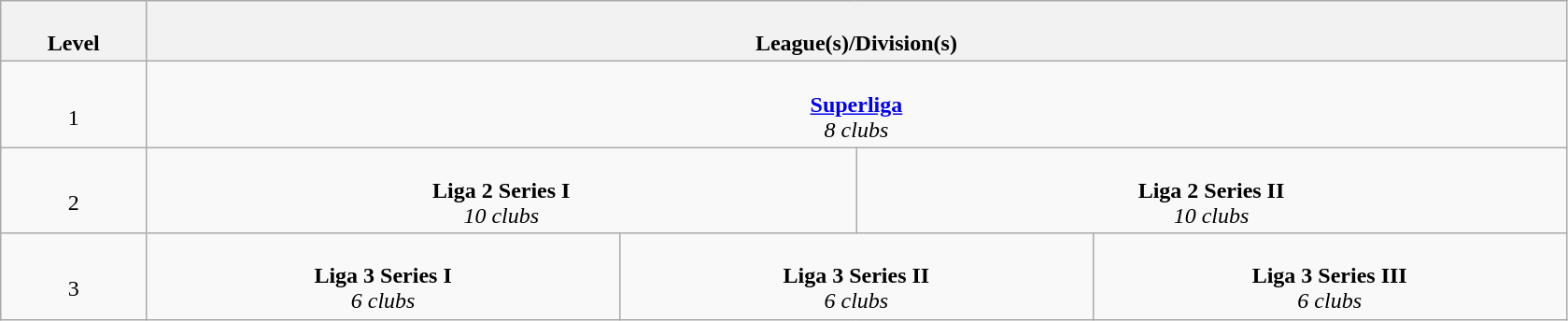<table class="wikitable" style="text-align:center;">
<tr>
<th colspan="1" width="4%"><br>Level</th>
<th colspan="6" width="98%"><br>League(s)/Division(s)</th>
</tr>
<tr>
<td colspan="1" width="4%"><br>1</td>
<td colspan="6" width="98%"><br><strong><a href='#'>Superliga</a></strong><br>
<em>8 clubs</em></td>
</tr>
<tr>
<td colspan="1" width="4%"><br>2</td>
<td colspan="3" width="49%"><br><strong>Liga 2 Series I</strong><br>
<em>10 clubs</em><br></td>
<td colspan="3" width="49%"><br><strong>Liga 2 Series II</strong><br>
<em>10 clubs</em></td>
</tr>
<tr>
<td colspan="1" width="4%"><br>3</td>
<td colspan="2" width="13%"><br><strong>Liga 3 Series I</strong><br>
<em>6 clubs</em><br></td>
<td colspan="2" width="13%"><br><strong>Liga 3 Series II</strong><br>
<em>6 clubs</em><br></td>
<td colspan="2" width="13%"><br><strong>Liga 3 Series III</strong><br>
<em>6 clubs</em><br></td>
</tr>
</table>
